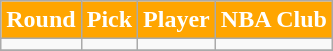<table class="wikitable" style="text-align:center">
<tr>
<th style="background:orange;color:#FFFFFF;">Round</th>
<th style="background:orange;color:#FFFFFF;">Pick</th>
<th style="background:orange;color:#FFFFFF;">Player</th>
<th style="background:orange;color:#FFFFFF;">NBA Club</th>
</tr>
<tr>
<td></td>
<td></td>
<td></td>
<td></td>
</tr>
<tr>
</tr>
</table>
